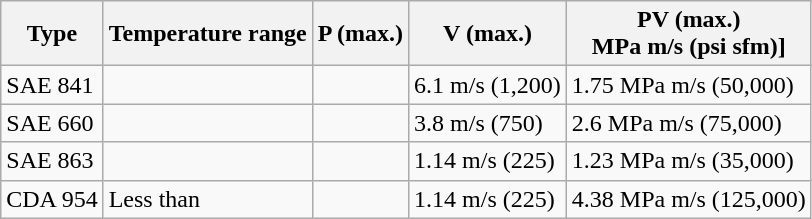<table class="wikitable">
<tr>
<th>Type</th>
<th>Temperature range</th>
<th>P (max.)<br></th>
<th>V (max.)<br></th>
<th>PV (max.) <br>MPa m/s (psi sfm)]</th>
</tr>
<tr>
<td>SAE 841</td>
<td></td>
<td></td>
<td>6.1 m/s (1,200)</td>
<td>1.75 MPa m/s (50,000)</td>
</tr>
<tr>
<td>SAE 660</td>
<td></td>
<td></td>
<td>3.8 m/s (750)</td>
<td>2.6 MPa m/s (75,000)</td>
</tr>
<tr>
<td>SAE 863</td>
<td></td>
<td></td>
<td>1.14 m/s (225)</td>
<td>1.23 MPa m/s (35,000)</td>
</tr>
<tr>
<td>CDA 954</td>
<td>Less than </td>
<td></td>
<td>1.14 m/s (225)</td>
<td>4.38 MPa m/s (125,000)</td>
</tr>
</table>
